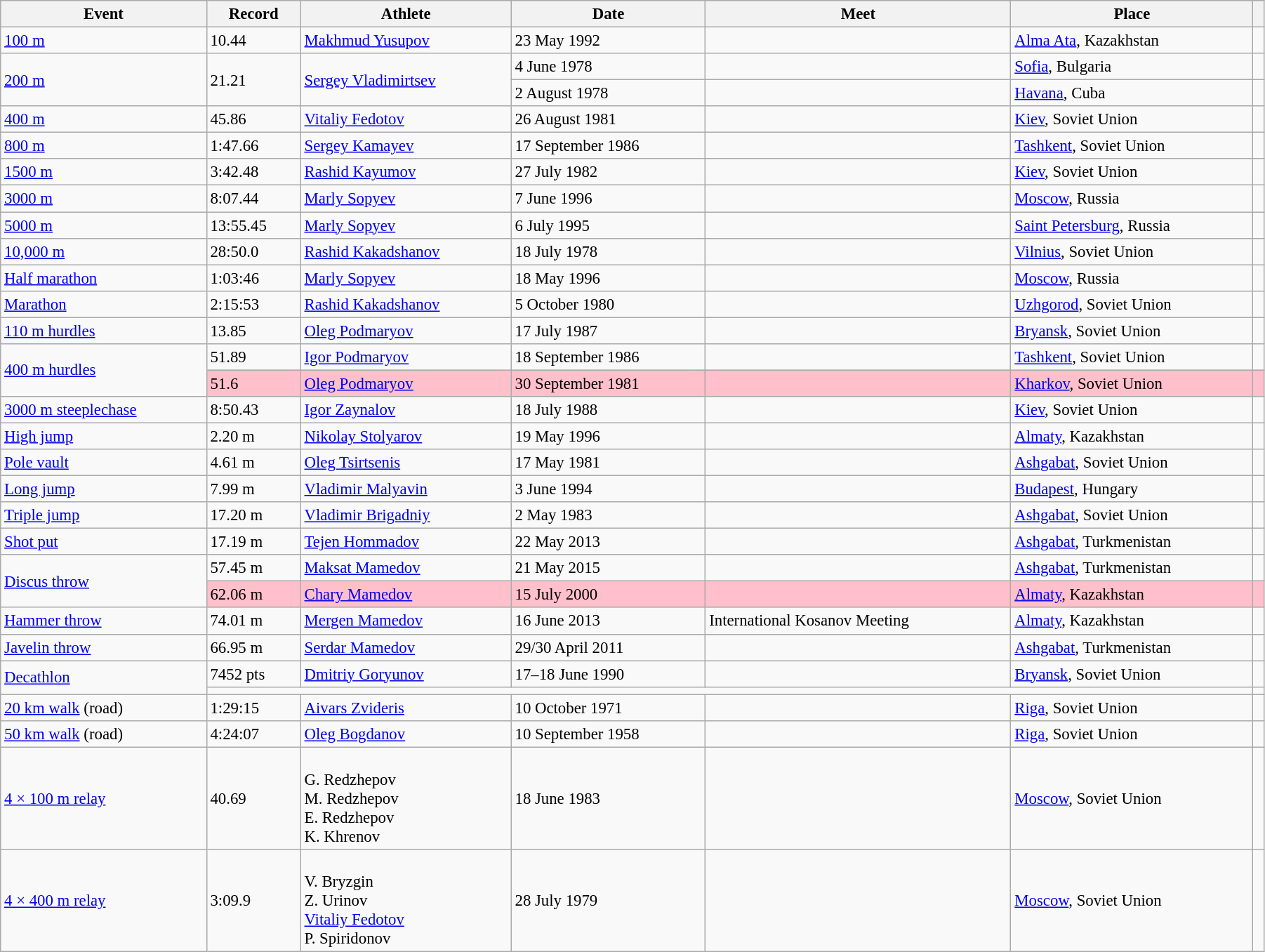<table class="wikitable" style="font-size:95%; width: 95%;">
<tr>
<th>Event</th>
<th>Record</th>
<th>Athlete</th>
<th>Date</th>
<th>Meet</th>
<th>Place</th>
<th></th>
</tr>
<tr>
<td><a href='#'>100 m</a></td>
<td>10.44 </td>
<td><a href='#'>Makhmud Yusupov</a></td>
<td>23 May 1992</td>
<td></td>
<td><a href='#'>Alma Ata</a>, Kazakhstan</td>
<td></td>
</tr>
<tr>
<td rowspan=2><a href='#'>200 m</a></td>
<td rowspan=2>21.21</td>
<td rowspan=2><a href='#'>Sergey Vladimirtsev</a></td>
<td>4 June 1978</td>
<td></td>
<td><a href='#'>Sofia</a>, Bulgaria</td>
<td></td>
</tr>
<tr>
<td>2 August 1978</td>
<td></td>
<td><a href='#'>Havana</a>, Cuba</td>
<td></td>
</tr>
<tr>
<td><a href='#'>400 m</a></td>
<td>45.86</td>
<td><a href='#'>Vitaliy Fedotov</a></td>
<td>26 August 1981</td>
<td></td>
<td><a href='#'>Kiev</a>, Soviet Union</td>
<td></td>
</tr>
<tr>
<td><a href='#'>800 m</a></td>
<td>1:47.66</td>
<td><a href='#'>Sergey Kamayev</a></td>
<td>17 September 1986</td>
<td></td>
<td><a href='#'>Tashkent</a>, Soviet Union</td>
<td></td>
</tr>
<tr>
<td><a href='#'>1500 m</a></td>
<td>3:42.48</td>
<td><a href='#'>Rashid Kayumov</a></td>
<td>27 July 1982</td>
<td></td>
<td><a href='#'>Kiev</a>, Soviet Union</td>
<td></td>
</tr>
<tr>
<td><a href='#'>3000 m</a></td>
<td>8:07.44</td>
<td><a href='#'>Marly Sopyev</a></td>
<td>7 June 1996</td>
<td></td>
<td><a href='#'>Moscow</a>, Russia</td>
<td></td>
</tr>
<tr>
<td><a href='#'>5000 m</a></td>
<td>13:55.45</td>
<td><a href='#'>Marly Sopyev</a></td>
<td>6 July 1995</td>
<td></td>
<td><a href='#'>Saint Petersburg</a>, Russia</td>
<td></td>
</tr>
<tr>
<td><a href='#'>10,000 m</a></td>
<td>28:50.0</td>
<td><a href='#'>Rashid Kakadshanov</a></td>
<td>18 July 1978</td>
<td></td>
<td><a href='#'>Vilnius</a>, Soviet Union</td>
<td></td>
</tr>
<tr>
<td><a href='#'>Half marathon</a></td>
<td>1:03:46</td>
<td><a href='#'>Marly Sopyev</a></td>
<td>18 May 1996</td>
<td></td>
<td><a href='#'>Moscow</a>, Russia</td>
<td></td>
</tr>
<tr>
<td><a href='#'>Marathon</a></td>
<td>2:15:53</td>
<td><a href='#'>Rashid Kakadshanov</a></td>
<td>5 October 1980</td>
<td></td>
<td><a href='#'>Uzhgorod</a>, Soviet Union</td>
<td></td>
</tr>
<tr>
<td><a href='#'>110 m hurdles</a></td>
<td>13.85</td>
<td><a href='#'>Oleg Podmaryov</a></td>
<td>17 July 1987</td>
<td></td>
<td><a href='#'>Bryansk</a>, Soviet Union</td>
<td></td>
</tr>
<tr>
<td rowspan=2><a href='#'>400 m hurdles</a></td>
<td>51.89</td>
<td><a href='#'>Igor Podmaryov</a></td>
<td>18 September 1986</td>
<td></td>
<td><a href='#'>Tashkent</a>, Soviet Union</td>
<td></td>
</tr>
<tr style="background:pink">
<td>51.6 </td>
<td><a href='#'>Oleg Podmaryov</a></td>
<td>30 September 1981</td>
<td></td>
<td><a href='#'>Kharkov</a>, Soviet Union</td>
<td></td>
</tr>
<tr>
<td><a href='#'>3000 m steeplechase</a></td>
<td>8:50.43</td>
<td><a href='#'>Igor Zaynalov</a></td>
<td>18 July 1988</td>
<td></td>
<td><a href='#'>Kiev</a>, Soviet Union</td>
<td></td>
</tr>
<tr>
<td><a href='#'>High jump</a></td>
<td>2.20 m</td>
<td><a href='#'>Nikolay Stolyarov</a></td>
<td>19 May 1996</td>
<td></td>
<td><a href='#'>Almaty</a>, Kazakhstan</td>
<td></td>
</tr>
<tr>
<td><a href='#'>Pole vault</a></td>
<td>4.61 m</td>
<td><a href='#'>Oleg Tsirtsenis</a></td>
<td>17 May 1981</td>
<td></td>
<td><a href='#'>Ashgabat</a>, Soviet Union</td>
<td></td>
</tr>
<tr>
<td><a href='#'>Long jump</a></td>
<td>7.99 m</td>
<td><a href='#'>Vladimir Malyavin</a></td>
<td>3 June 1994</td>
<td></td>
<td><a href='#'>Budapest</a>, Hungary</td>
<td></td>
</tr>
<tr>
<td><a href='#'>Triple jump</a></td>
<td>17.20 m</td>
<td><a href='#'>Vladimir Brigadniy</a></td>
<td>2 May 1983</td>
<td></td>
<td><a href='#'>Ashgabat</a>, Soviet Union</td>
<td></td>
</tr>
<tr>
<td><a href='#'>Shot put</a></td>
<td>17.19 m</td>
<td><a href='#'>Tejen Hommadov</a></td>
<td>22 May 2013</td>
<td></td>
<td><a href='#'>Ashgabat</a>, Turkmenistan</td>
<td></td>
</tr>
<tr>
<td rowspan=2><a href='#'>Discus throw</a></td>
<td>57.45 m</td>
<td><a href='#'>Maksat Mamedov</a></td>
<td>21 May 2015</td>
<td></td>
<td><a href='#'>Ashgabat</a>, Turkmenistan</td>
<td></td>
</tr>
<tr style="background:pink">
<td>62.06 m</td>
<td><a href='#'>Chary Mamedov</a></td>
<td>15 July 2000</td>
<td></td>
<td><a href='#'>Almaty</a>, Kazakhstan</td>
<td></td>
</tr>
<tr>
<td><a href='#'>Hammer throw</a></td>
<td>74.01 m</td>
<td><a href='#'>Mergen Mamedov</a></td>
<td>16 June 2013</td>
<td>International Kosanov Meeting</td>
<td><a href='#'>Almaty</a>, Kazakhstan</td>
<td></td>
</tr>
<tr>
<td><a href='#'>Javelin throw</a></td>
<td>66.95 m</td>
<td><a href='#'>Serdar Mamedov</a></td>
<td>29/30 April 2011</td>
<td></td>
<td><a href='#'>Ashgabat</a>, Turkmenistan</td>
<td></td>
</tr>
<tr>
<td rowspan=2><a href='#'>Decathlon</a></td>
<td>7452 pts </td>
<td><a href='#'>Dmitriy Goryunov</a></td>
<td>17–18 June 1990</td>
<td></td>
<td><a href='#'>Bryansk</a>, Soviet Union</td>
<td></td>
</tr>
<tr>
<td colspan=5></td>
<td></td>
</tr>
<tr>
<td><a href='#'>20 km walk</a> (road)</td>
<td>1:29:15</td>
<td><a href='#'>Aivars Zvideris</a></td>
<td>10 October 1971</td>
<td></td>
<td><a href='#'>Riga</a>, Soviet Union</td>
<td></td>
</tr>
<tr>
<td><a href='#'>50 km walk</a> (road)</td>
<td>4:24:07</td>
<td><a href='#'>Oleg Bogdanov</a></td>
<td>10 September 1958</td>
<td></td>
<td><a href='#'>Riga</a>, Soviet Union</td>
<td></td>
</tr>
<tr>
<td><a href='#'>4 × 100 m relay</a></td>
<td>40.69</td>
<td><br>G. Redzhepov<br>M. Redzhepov<br>E. Redzhepov<br>K. Khrenov</td>
<td>18 June 1983</td>
<td></td>
<td><a href='#'>Moscow</a>, Soviet Union</td>
<td></td>
</tr>
<tr>
<td><a href='#'>4 × 400 m relay</a></td>
<td>3:09.9</td>
<td><br>V. Bryzgin<br>Z. Urinov<br><a href='#'>Vitaliy Fedotov</a><br>P. Spiridonov</td>
<td>28 July 1979</td>
<td></td>
<td><a href='#'>Moscow</a>, Soviet Union</td>
<td></td>
</tr>
</table>
